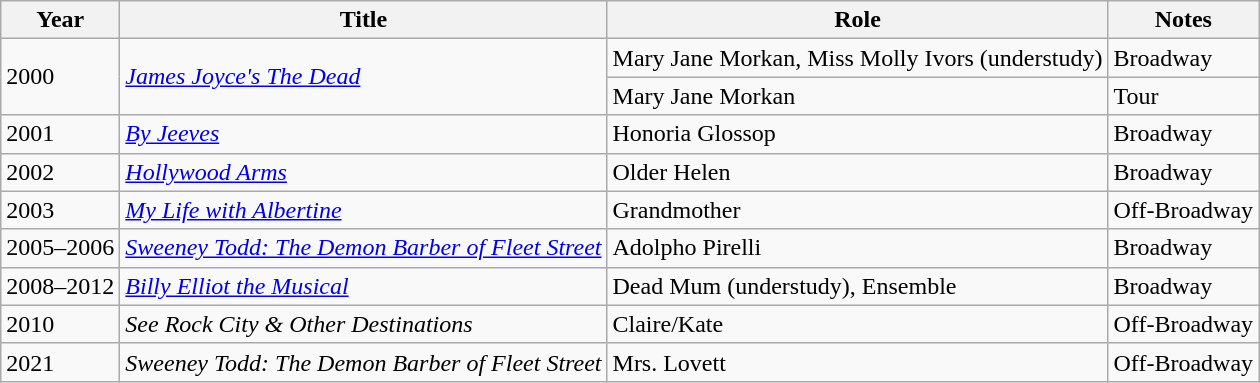<table class="wikitable sortable">
<tr>
<th>Year</th>
<th>Title</th>
<th>Role</th>
<th class="unsortable">Notes</th>
</tr>
<tr>
<td rowspan="2">2000</td>
<td rowspan="2"><em><a href='#'>James Joyce's The Dead</a></em></td>
<td>Mary Jane Morkan, Miss Molly Ivors (understudy)</td>
<td>Broadway</td>
</tr>
<tr>
<td>Mary Jane Morkan</td>
<td>Tour</td>
</tr>
<tr>
<td>2001</td>
<td><em><a href='#'>By Jeeves</a></em></td>
<td>Honoria Glossop</td>
<td>Broadway</td>
</tr>
<tr>
<td>2002</td>
<td><em><a href='#'>Hollywood Arms</a></em></td>
<td>Older Helen</td>
<td>Broadway</td>
</tr>
<tr>
<td>2003</td>
<td><em><a href='#'>My Life with Albertine</a></em></td>
<td>Grandmother</td>
<td>Off-Broadway</td>
</tr>
<tr>
<td>2005–2006</td>
<td><em><a href='#'>Sweeney Todd: The Demon Barber of Fleet Street</a></em></td>
<td>Adolpho Pirelli</td>
<td>Broadway</td>
</tr>
<tr>
<td>2008–2012</td>
<td><em><a href='#'>Billy Elliot the Musical</a></em></td>
<td>Dead Mum (understudy), Ensemble</td>
<td>Broadway</td>
</tr>
<tr>
<td>2010</td>
<td><em>See Rock City & Other Destinations</em></td>
<td>Claire/Kate</td>
<td>Off-Broadway</td>
</tr>
<tr>
<td>2021</td>
<td><em>Sweeney Todd: The Demon Barber of Fleet Street</em></td>
<td>Mrs. Lovett</td>
<td>Off-Broadway</td>
</tr>
</table>
